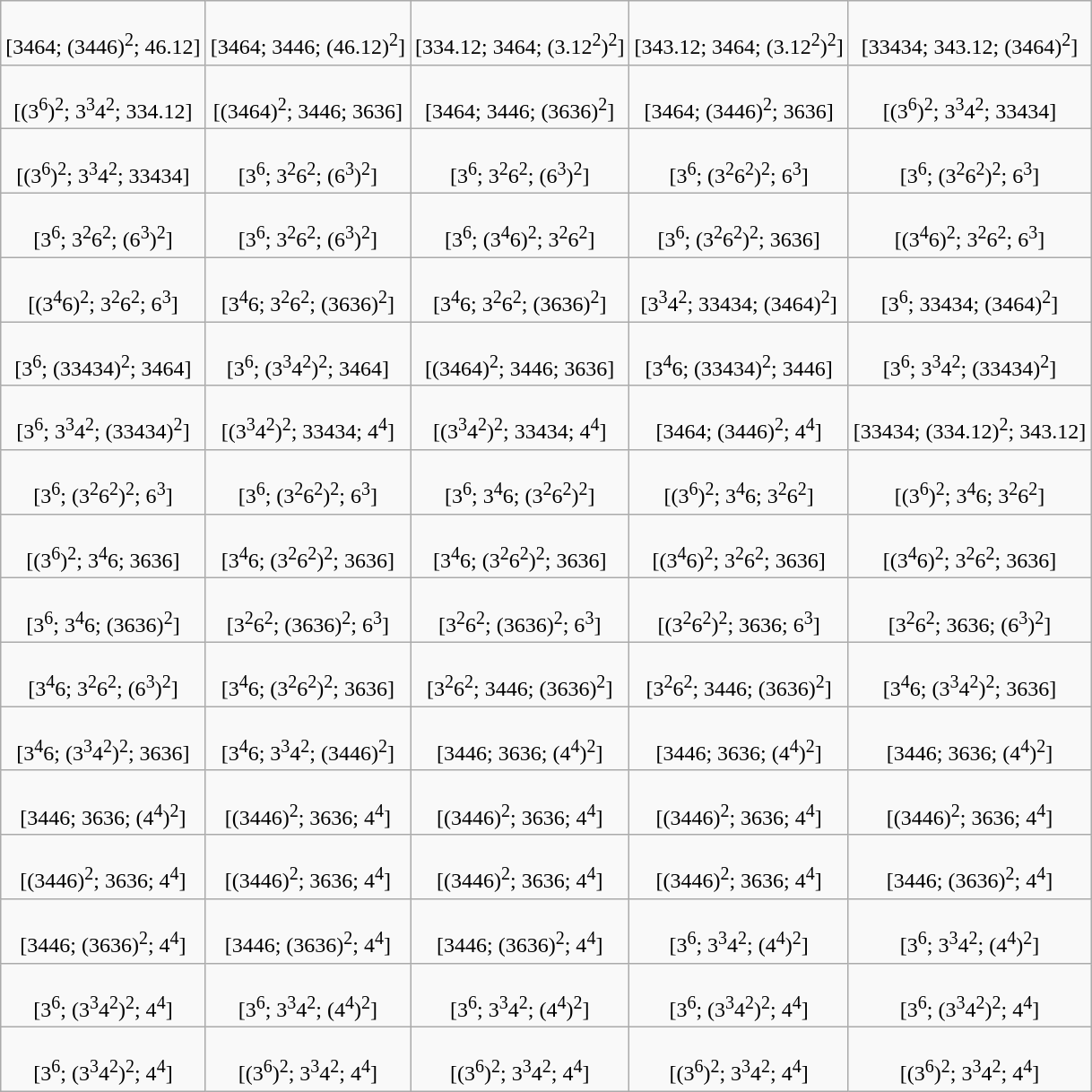<table class=wikitable>
<tr align=center valign=top>
<td><br>[3464; (3446)<sup>2</sup>; 46.12]</td>
<td><br>[3464; 3446; (46.12)<sup>2</sup>]</td>
<td><br>[334.12; 3464; (3.12<sup>2</sup>)<sup>2</sup>]</td>
<td><br>[343.12; 3464; (3.12<sup>2</sup>)<sup>2</sup>]</td>
<td><br>[33434; 343.12; (3464)<sup>2</sup>]</td>
</tr>
<tr align=center valign=top>
<td><br>[(3<sup>6</sup>)<sup>2</sup>; 3<sup>3</sup>4<sup>2</sup>; 334.12]</td>
<td><br>[(3464)<sup>2</sup>; 3446; 3636]</td>
<td><br>[3464; 3446; (3636)<sup>2</sup>]</td>
<td><br>[3464; (3446)<sup>2</sup>; 3636]</td>
<td><br>[(3<sup>6</sup>)<sup>2</sup>; 3<sup>3</sup>4<sup>2</sup>; 33434]</td>
</tr>
<tr align=center valign=top>
<td><br>[(3<sup>6</sup>)<sup>2</sup>; 3<sup>3</sup>4<sup>2</sup>; 33434]</td>
<td><br>[3<sup>6</sup>; 3<sup>2</sup>6<sup>2</sup>; (6<sup>3</sup>)<sup>2</sup>]</td>
<td><br>[3<sup>6</sup>; 3<sup>2</sup>6<sup>2</sup>; (6<sup>3</sup>)<sup>2</sup>]</td>
<td><br>[3<sup>6</sup>; (3<sup>2</sup>6<sup>2</sup>)<sup>2</sup>; 6<sup>3</sup>]</td>
<td><br>[3<sup>6</sup>; (3<sup>2</sup>6<sup>2</sup>)<sup>2</sup>; 6<sup>3</sup>]</td>
</tr>
<tr align=center valign=top>
<td><br>[3<sup>6</sup>; 3<sup>2</sup>6<sup>2</sup>; (6<sup>3</sup>)<sup>2</sup>]</td>
<td><br>[3<sup>6</sup>; 3<sup>2</sup>6<sup>2</sup>; (6<sup>3</sup>)<sup>2</sup>]</td>
<td><br>[3<sup>6</sup>; (3<sup>4</sup>6)<sup>2</sup>; 3<sup>2</sup>6<sup>2</sup>]</td>
<td><br>[3<sup>6</sup>; (3<sup>2</sup>6<sup>2</sup>)<sup>2</sup>; 3636]</td>
<td><br>[(3<sup>4</sup>6)<sup>2</sup>; 3<sup>2</sup>6<sup>2</sup>; 6<sup>3</sup>]</td>
</tr>
<tr align=center valign=top>
<td><br>[(3<sup>4</sup>6)<sup>2</sup>; 3<sup>2</sup>6<sup>2</sup>; 6<sup>3</sup>]</td>
<td><br>[3<sup>4</sup>6; 3<sup>2</sup>6<sup>2</sup>; (3636)<sup>2</sup>]</td>
<td><br>[3<sup>4</sup>6; 3<sup>2</sup>6<sup>2</sup>; (3636)<sup>2</sup>]</td>
<td><br>[3<sup>3</sup>4<sup>2</sup>; 33434; (3464)<sup>2</sup>]</td>
<td><br>[3<sup>6</sup>; 33434; (3464)<sup>2</sup>]</td>
</tr>
<tr align=center valign=top>
<td><br>[3<sup>6</sup>; (33434)<sup>2</sup>; 3464]</td>
<td><br>[3<sup>6</sup>; (3<sup>3</sup>4<sup>2</sup>)<sup>2</sup>; 3464]</td>
<td><br>[(3464)<sup>2</sup>; 3446; 3636]</td>
<td><br>[3<sup>4</sup>6; (33434)<sup>2</sup>; 3446]</td>
<td><br>[3<sup>6</sup>; 3<sup>3</sup>4<sup>2</sup>; (33434)<sup>2</sup>]</td>
</tr>
<tr align=center valign=top>
<td><br>[3<sup>6</sup>; 3<sup>3</sup>4<sup>2</sup>; (33434)<sup>2</sup>]</td>
<td><br>[(3<sup>3</sup>4<sup>2</sup>)<sup>2</sup>; 33434; 4<sup>4</sup>]</td>
<td><br>[(3<sup>3</sup>4<sup>2</sup>)<sup>2</sup>; 33434; 4<sup>4</sup>]</td>
<td><br>[3464; (3446)<sup>2</sup>; 4<sup>4</sup>]</td>
<td><br>[33434; (334.12)<sup>2</sup>; 343.12]</td>
</tr>
<tr align=center valign=top>
<td><br>[3<sup>6</sup>; (3<sup>2</sup>6<sup>2</sup>)<sup>2</sup>; 6<sup>3</sup>]</td>
<td><br>[3<sup>6</sup>; (3<sup>2</sup>6<sup>2</sup>)<sup>2</sup>; 6<sup>3</sup>]</td>
<td><br>[3<sup>6</sup>; 3<sup>4</sup>6; (3<sup>2</sup>6<sup>2</sup>)<sup>2</sup>]</td>
<td><br>[(3<sup>6</sup>)<sup>2</sup>; 3<sup>4</sup>6; 3<sup>2</sup>6<sup>2</sup>]</td>
<td><br>[(3<sup>6</sup>)<sup>2</sup>; 3<sup>4</sup>6; 3<sup>2</sup>6<sup>2</sup>]</td>
</tr>
<tr align=center valign=top>
<td><br>[(3<sup>6</sup>)<sup>2</sup>; 3<sup>4</sup>6; 3636]</td>
<td><br>[3<sup>4</sup>6; (3<sup>2</sup>6<sup>2</sup>)<sup>2</sup>; 3636]</td>
<td><br>[3<sup>4</sup>6; (3<sup>2</sup>6<sup>2</sup>)<sup>2</sup>; 3636]</td>
<td><br>[(3<sup>4</sup>6)<sup>2</sup>; 3<sup>2</sup>6<sup>2</sup>; 3636]</td>
<td><br>[(3<sup>4</sup>6)<sup>2</sup>; 3<sup>2</sup>6<sup>2</sup>; 3636]</td>
</tr>
<tr align=center valign=top>
<td><br>[3<sup>6</sup>; 3<sup>4</sup>6; (3636)<sup>2</sup>]</td>
<td><br>[3<sup>2</sup>6<sup>2</sup>; (3636)<sup>2</sup>; 6<sup>3</sup>]</td>
<td><br>[3<sup>2</sup>6<sup>2</sup>; (3636)<sup>2</sup>; 6<sup>3</sup>]</td>
<td><br>[(3<sup>2</sup>6<sup>2</sup>)<sup>2</sup>; 3636; 6<sup>3</sup>]</td>
<td><br>[3<sup>2</sup>6<sup>2</sup>; 3636; (6<sup>3</sup>)<sup>2</sup>]</td>
</tr>
<tr align=center valign=top>
<td><br>[3<sup>4</sup>6; 3<sup>2</sup>6<sup>2</sup>; (6<sup>3</sup>)<sup>2</sup>]</td>
<td><br>[3<sup>4</sup>6; (3<sup>2</sup>6<sup>2</sup>)<sup>2</sup>; 3636]</td>
<td><br>[3<sup>2</sup>6<sup>2</sup>; 3446; (3636)<sup>2</sup>]</td>
<td><br>[3<sup>2</sup>6<sup>2</sup>; 3446; (3636)<sup>2</sup>]</td>
<td><br>[3<sup>4</sup>6; (3<sup>3</sup>4<sup>2</sup>)<sup>2</sup>; 3636]</td>
</tr>
<tr align=center valign=top>
<td><br>[3<sup>4</sup>6; (3<sup>3</sup>4<sup>2</sup>)<sup>2</sup>; 3636]</td>
<td><br>[3<sup>4</sup>6; 3<sup>3</sup>4<sup>2</sup>; (3446)<sup>2</sup>]</td>
<td><br>[3446; 3636; (4<sup>4</sup>)<sup>2</sup>]</td>
<td><br>[3446; 3636; (4<sup>4</sup>)<sup>2</sup>]</td>
<td><br>[3446; 3636; (4<sup>4</sup>)<sup>2</sup>]</td>
</tr>
<tr align=center valign=top>
<td><br>[3446; 3636; (4<sup>4</sup>)<sup>2</sup>]</td>
<td><br>[(3446)<sup>2</sup>; 3636; 4<sup>4</sup>]</td>
<td><br>[(3446)<sup>2</sup>; 3636; 4<sup>4</sup>]</td>
<td><br>[(3446)<sup>2</sup>; 3636; 4<sup>4</sup>]</td>
<td><br>[(3446)<sup>2</sup>; 3636; 4<sup>4</sup>]</td>
</tr>
<tr align=center valign=top>
<td><br>[(3446)<sup>2</sup>; 3636; 4<sup>4</sup>]</td>
<td><br>[(3446)<sup>2</sup>; 3636; 4<sup>4</sup>]</td>
<td><br>[(3446)<sup>2</sup>; 3636; 4<sup>4</sup>]</td>
<td><br>[(3446)<sup>2</sup>; 3636; 4<sup>4</sup>]</td>
<td><br>[3446; (3636)<sup>2</sup>; 4<sup>4</sup>]</td>
</tr>
<tr align=center valign=top>
<td><br>[3446; (3636)<sup>2</sup>; 4<sup>4</sup>]</td>
<td><br>[3446; (3636)<sup>2</sup>; 4<sup>4</sup>]</td>
<td><br>[3446; (3636)<sup>2</sup>; 4<sup>4</sup>]</td>
<td><br>[3<sup>6</sup>; 3<sup>3</sup>4<sup>2</sup>; (4<sup>4</sup>)<sup>2</sup>]</td>
<td><br>[3<sup>6</sup>; 3<sup>3</sup>4<sup>2</sup>; (4<sup>4</sup>)<sup>2</sup>]</td>
</tr>
<tr align=center valign=top>
<td><br>[3<sup>6</sup>; (3<sup>3</sup>4<sup>2</sup>)<sup>2</sup>; 4<sup>4</sup>]</td>
<td><br>[3<sup>6</sup>; 3<sup>3</sup>4<sup>2</sup>; (4<sup>4</sup>)<sup>2</sup>]</td>
<td><br>[3<sup>6</sup>; 3<sup>3</sup>4<sup>2</sup>; (4<sup>4</sup>)<sup>2</sup>]</td>
<td><br>[3<sup>6</sup>; (3<sup>3</sup>4<sup>2</sup>)<sup>2</sup>; 4<sup>4</sup>]</td>
<td><br>[3<sup>6</sup>; (3<sup>3</sup>4<sup>2</sup>)<sup>2</sup>; 4<sup>4</sup>]</td>
</tr>
<tr align=center valign=top>
<td><br>[3<sup>6</sup>; (3<sup>3</sup>4<sup>2</sup>)<sup>2</sup>; 4<sup>4</sup>]</td>
<td><br>[(3<sup>6</sup>)<sup>2</sup>; 3<sup>3</sup>4<sup>2</sup>; 4<sup>4</sup>]</td>
<td><br>[(3<sup>6</sup>)<sup>2</sup>; 3<sup>3</sup>4<sup>2</sup>; 4<sup>4</sup>]</td>
<td><br>[(3<sup>6</sup>)<sup>2</sup>; 3<sup>3</sup>4<sup>2</sup>; 4<sup>4</sup>]</td>
<td><br>[(3<sup>6</sup>)<sup>2</sup>; 3<sup>3</sup>4<sup>2</sup>; 4<sup>4</sup>]</td>
</tr>
</table>
